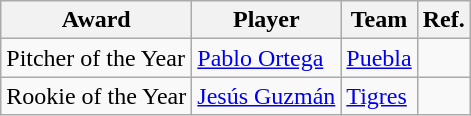<table class="wikitable">
<tr>
<th>Award</th>
<th>Player</th>
<th>Team</th>
<th>Ref.</th>
</tr>
<tr>
<td scope="row">Pitcher of the Year</td>
<td> <a href='#'>Pablo Ortega</a></td>
<td><a href='#'>Puebla</a></td>
<td align=center></td>
</tr>
<tr>
<td scope="row">Rookie of the Year</td>
<td> <a href='#'>Jesús Guzmán</a></td>
<td><a href='#'>Tigres</a></td>
<td align=center></td>
</tr>
</table>
